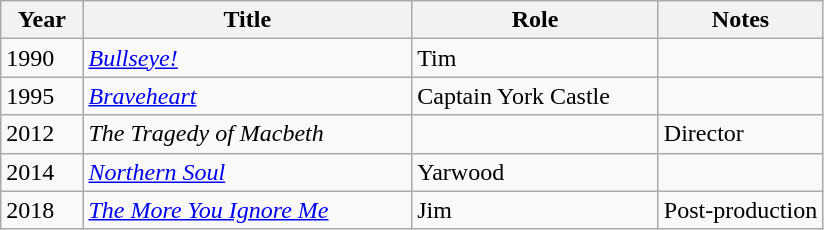<table class="wikitable">
<tr>
<th>Year</th>
<th>Title</th>
<th>Role</th>
<th>Notes</th>
</tr>
<tr>
<td width="10%">1990</td>
<td width="40%"><em><a href='#'>Bullseye!</a></em></td>
<td width="30%">Tim</td>
<td width="20%"></td>
</tr>
<tr>
<td>1995</td>
<td><em><a href='#'>Braveheart</a></em></td>
<td>Captain York Castle</td>
<td></td>
</tr>
<tr>
<td>2012</td>
<td><em>The Tragedy of Macbeth</em></td>
<td></td>
<td>Director</td>
</tr>
<tr>
<td>2014</td>
<td><em><a href='#'>Northern Soul</a></em></td>
<td>Yarwood</td>
<td></td>
</tr>
<tr>
<td>2018</td>
<td><em><a href='#'>The More You Ignore Me</a></em></td>
<td>Jim</td>
<td>Post-production</td>
</tr>
</table>
